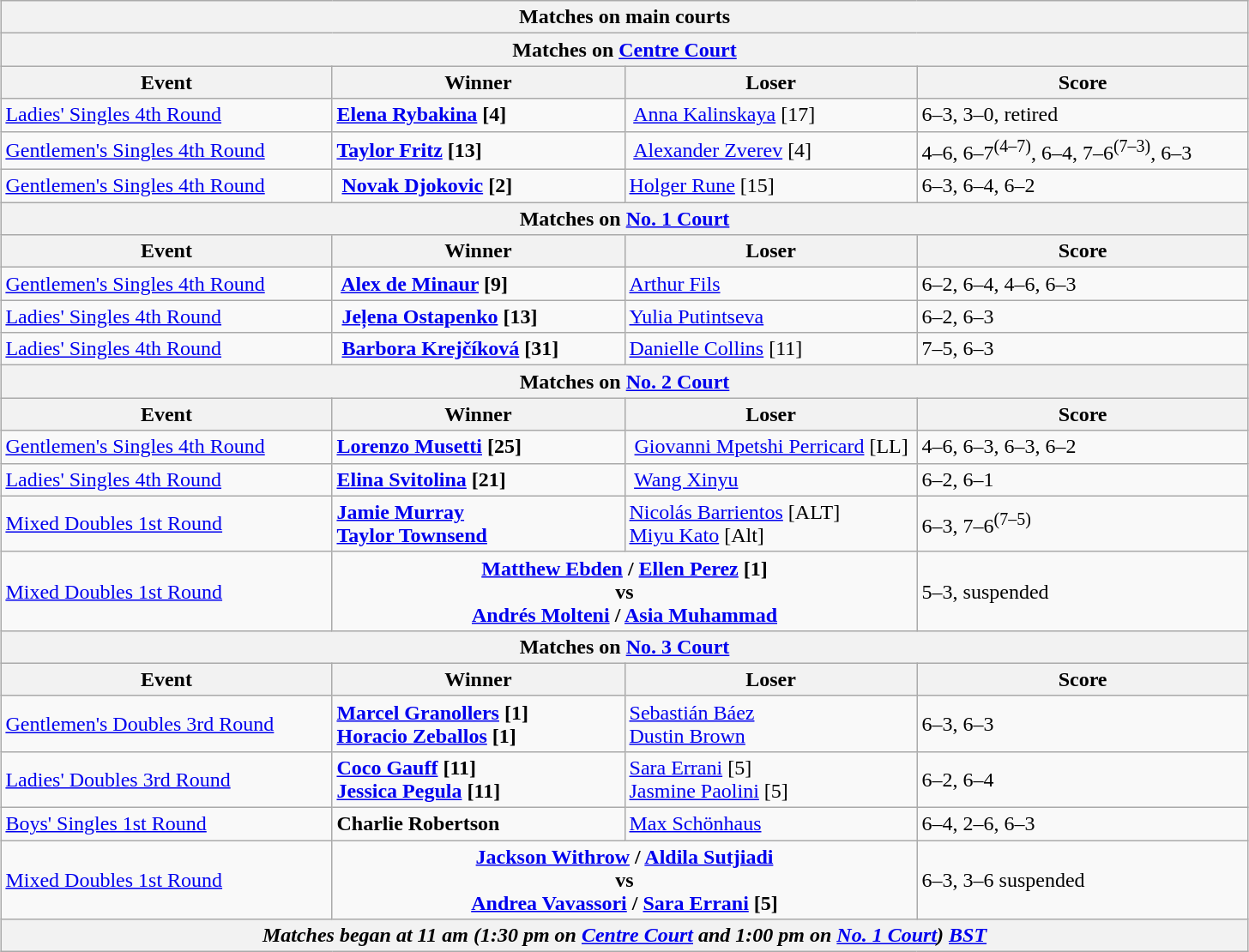<table class="wikitable collapsible uncollapsed" style="margin:auto;">
<tr>
<th colspan="4" style="white-space:nowrap;">Matches on main courts</th>
</tr>
<tr>
<th colspan="4">Matches on <a href='#'>Centre Court</a></th>
</tr>
<tr>
<th width="250">Event</th>
<th width="220">Winner</th>
<th width="220">Loser</th>
<th width="250">Score</th>
</tr>
<tr>
<td><a href='#'>Ladies' Singles 4th Round</a></td>
<td><strong> <a href='#'>Elena Rybakina</a> [4]</strong></td>
<td> <a href='#'>Anna Kalinskaya</a> [17]</td>
<td>6–3, 3–0, retired</td>
</tr>
<tr>
<td><a href='#'>Gentlemen's Singles 4th Round</a></td>
<td><strong> <a href='#'>Taylor Fritz</a> [13]</strong></td>
<td> <a href='#'>Alexander Zverev</a> [4]</td>
<td>4–6, 6–7<sup>(4–7)</sup>, 6–4, 7–6<sup>(7–3)</sup>, 6–3</td>
</tr>
<tr>
<td><a href='#'>Gentlemen's Singles 4th Round</a></td>
<td><strong> <a href='#'>Novak Djokovic</a> [2]</strong></td>
<td> <a href='#'>Holger Rune</a> [15]</td>
<td>6–3, 6–4, 6–2</td>
</tr>
<tr>
<th colspan="4">Matches on <a href='#'>No. 1 Court</a></th>
</tr>
<tr>
<th width="220">Event</th>
<th width="220">Winner</th>
<th width="220">Loser</th>
<th width="250">Score</th>
</tr>
<tr>
<td><a href='#'>Gentlemen's Singles 4th Round</a></td>
<td><strong> <a href='#'>Alex de Minaur</a> [9]</strong></td>
<td> <a href='#'>Arthur Fils</a></td>
<td>6–2, 6–4, 4–6, 6–3</td>
</tr>
<tr>
<td><a href='#'>Ladies' Singles 4th Round</a></td>
<td><strong> <a href='#'>Jeļena Ostapenko</a> [13]</strong></td>
<td> <a href='#'>Yulia Putintseva</a></td>
<td>6–2, 6–3</td>
</tr>
<tr>
<td><a href='#'>Ladies' Singles 4th Round</a></td>
<td><strong> <a href='#'>Barbora Krejčíková</a> [31]</strong></td>
<td> <a href='#'>Danielle Collins</a> [11]</td>
<td>7–5, 6–3</td>
</tr>
<tr>
<th colspan="4">Matches on <a href='#'>No. 2 Court</a></th>
</tr>
<tr>
<th width="250">Event</th>
<th width="220">Winner</th>
<th width="220">Loser</th>
<th width="220">Score</th>
</tr>
<tr>
<td><a href='#'>Gentlemen's Singles 4th Round</a></td>
<td><strong> <a href='#'>Lorenzo Musetti</a> [25]</strong></td>
<td> <a href='#'>Giovanni Mpetshi Perricard</a> [LL]</td>
<td>4–6, 6–3, 6–3, 6–2</td>
</tr>
<tr>
<td><a href='#'>Ladies' Singles 4th Round</a></td>
<td><strong> <a href='#'>Elina Svitolina</a> [21]</strong></td>
<td> <a href='#'>Wang Xinyu</a></td>
<td>6–2, 6–1</td>
</tr>
<tr>
<td><a href='#'>Mixed Doubles 1st Round</a></td>
<td><strong> <a href='#'>Jamie Murray</a> <br>  <a href='#'>Taylor Townsend</a></strong></td>
<td> <a href='#'>Nicolás Barrientos</a> [ALT] <br>  <a href='#'>Miyu Kato</a> [Alt]</td>
<td>6–3, 7–6<sup>(7–5)</sup></td>
</tr>
<tr>
<td><a href='#'>Mixed Doubles 1st Round</a></td>
<td colspan="2" align="center"><strong> <a href='#'>Matthew Ebden</a> /  <a href='#'>Ellen Perez</a> [1] <br>vs<br>  <a href='#'>Andrés Molteni</a> /  <a href='#'>Asia Muhammad</a></strong></td>
<td>5–3, suspended</td>
</tr>
<tr>
<th colspan="4">Matches on <a href='#'>No. 3 Court</a></th>
</tr>
<tr>
<th width="250">Event</th>
<th width="220">Winner</th>
<th width="220">Loser</th>
<th width="220">Score</th>
</tr>
<tr>
<td><a href='#'>Gentlemen's Doubles 3rd Round</a></td>
<td><strong> <a href='#'>Marcel Granollers</a> [1] <br>  <a href='#'>Horacio Zeballos</a> [1]</strong></td>
<td> <a href='#'>Sebastián Báez</a> <br>  <a href='#'>Dustin Brown</a></td>
<td>6–3, 6–3</td>
</tr>
<tr>
<td><a href='#'>Ladies' Doubles 3rd Round</a></td>
<td><strong> <a href='#'>Coco Gauff</a> [11]<br> <a href='#'>Jessica Pegula</a> [11]</strong></td>
<td> <a href='#'>Sara Errani</a> [5]<br> <a href='#'>Jasmine Paolini</a> [5]</td>
<td>6–2, 6–4</td>
</tr>
<tr>
<td><a href='#'>Boys' Singles 1st Round</a></td>
<td><strong> Charlie Robertson</strong></td>
<td> <a href='#'>Max Schönhaus</a></td>
<td>6–4, 2–6, 6–3</td>
</tr>
<tr>
<td><a href='#'>Mixed Doubles 1st Round</a></td>
<td colspan="2" align="center"><strong> <a href='#'>Jackson Withrow</a> /  <a href='#'>Aldila Sutjiadi</a> <br>vs<br> <a href='#'>Andrea Vavassori</a> /  <a href='#'>Sara Errani</a> [5]</strong></td>
<td>6–3, 3–6 suspended</td>
</tr>
<tr>
<th colspan=4><em>Matches began at 11 am (1:30 pm on <a href='#'>Centre Court</a> and 1:00 pm on <a href='#'>No. 1 Court</a>) <a href='#'>BST</a></em></th>
</tr>
</table>
